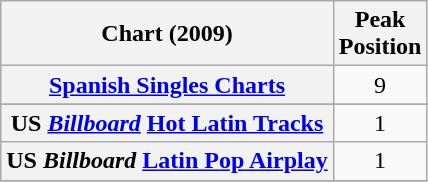<table class="wikitable">
<tr>
<th align="center">Chart (2009)</th>
<th align="center">Peak<br>Position</th>
</tr>
<tr>
<th scope="row"><a href='#'>Spanish Singles Charts</a></th>
<td align="center">9</td>
</tr>
<tr>
</tr>
<tr>
<th scope="row">US <em><a href='#'>Billboard</a></em> <a href='#'>Hot Latin Tracks</a></th>
<td align="center">1</td>
</tr>
<tr>
<th scope="row">US <em>Billboard</em> <a href='#'>Latin Pop Airplay</a></th>
<td align="center">1</td>
</tr>
<tr>
</tr>
</table>
